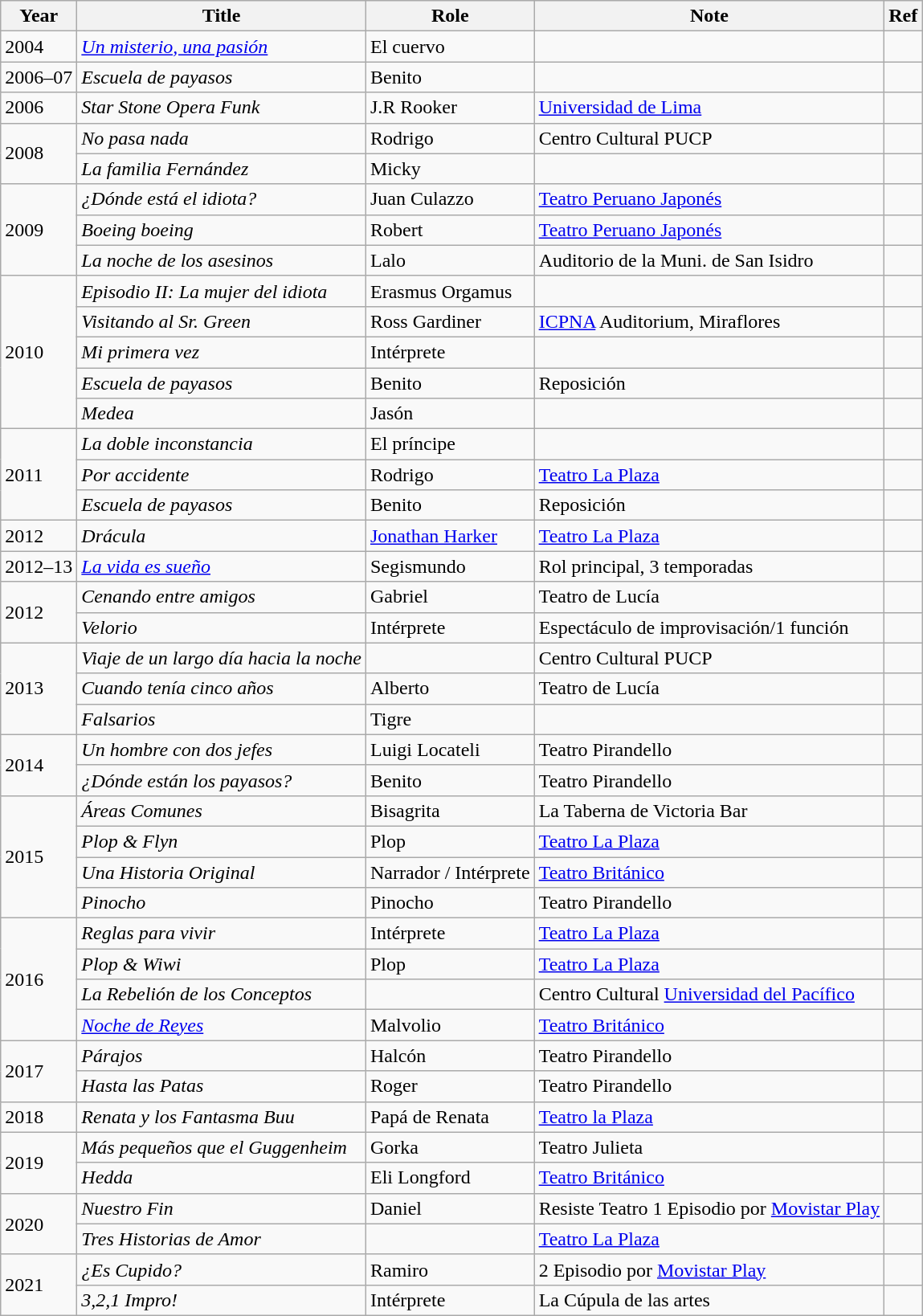<table class="wikitable">
<tr>
<th>Year</th>
<th>Title</th>
<th>Role</th>
<th>Note</th>
<th>Ref</th>
</tr>
<tr>
<td>2004</td>
<td><em><a href='#'>Un misterio, una pasión</a></em></td>
<td>El cuervo</td>
<td></td>
<td></td>
</tr>
<tr>
<td>2006–07</td>
<td><em>Escuela de payasos</em></td>
<td>Benito</td>
<td></td>
<td></td>
</tr>
<tr>
<td>2006</td>
<td><em>Star Stone Opera Funk</em></td>
<td>J.R Rooker</td>
<td><a href='#'>Universidad de Lima</a></td>
<td></td>
</tr>
<tr>
<td rowspan="2">2008</td>
<td><em>No pasa nada</em></td>
<td>Rodrigo</td>
<td>Centro Cultural PUCP</td>
<td></td>
</tr>
<tr>
<td><em>La familia Fernández</em></td>
<td>Micky</td>
<td></td>
<td></td>
</tr>
<tr>
<td rowspan="3">2009</td>
<td><em>¿Dónde está el idiota?</em></td>
<td>Juan Culazzo</td>
<td><a href='#'>Teatro Peruano Japonés</a></td>
<td></td>
</tr>
<tr>
<td><em>Boeing boeing</em></td>
<td>Robert</td>
<td><a href='#'>Teatro Peruano Japonés</a></td>
<td></td>
</tr>
<tr>
<td><em>La noche de los asesinos</em></td>
<td>Lalo</td>
<td>Auditorio de la Muni. de San Isidro</td>
<td></td>
</tr>
<tr>
<td rowspan="5">2010</td>
<td><em>Episodio II: La mujer del idiota</em></td>
<td>Erasmus Orgamus</td>
<td></td>
<td></td>
</tr>
<tr>
<td><em>Visitando al Sr. Green</em></td>
<td>Ross Gardiner</td>
<td><a href='#'>ICPNA</a> Auditorium, Miraflores</td>
<td></td>
</tr>
<tr>
<td><em>Mi primera vez</em></td>
<td>Intérprete</td>
<td></td>
<td></td>
</tr>
<tr>
<td><em>Escuela de payasos</em></td>
<td>Benito</td>
<td>Reposición</td>
<td></td>
</tr>
<tr>
<td><em>Medea</em></td>
<td>Jasón</td>
<td></td>
<td></td>
</tr>
<tr>
<td rowspan="3">2011</td>
<td><em>La doble inconstancia</em></td>
<td>El príncipe</td>
<td></td>
<td></td>
</tr>
<tr>
<td><em>Por accidente</em></td>
<td>Rodrigo</td>
<td><a href='#'>Teatro La Plaza</a></td>
<td></td>
</tr>
<tr>
<td><em>Escuela de payasos</em></td>
<td>Benito</td>
<td>Reposición</td>
<td></td>
</tr>
<tr>
<td>2012</td>
<td><em>Drácula</em></td>
<td><a href='#'>Jonathan Harker</a></td>
<td><a href='#'>Teatro La Plaza</a></td>
<td></td>
</tr>
<tr>
<td>2012–13</td>
<td><em><a href='#'>La vida es sueño</a></em></td>
<td>Segismundo</td>
<td>Rol principal, 3 temporadas</td>
<td></td>
</tr>
<tr>
<td rowspan="2">2012</td>
<td><em>Cenando entre amigos</em></td>
<td>Gabriel</td>
<td>Teatro de Lucía</td>
<td></td>
</tr>
<tr>
<td><em>Velorio</em></td>
<td>Intérprete</td>
<td>Espectáculo de improvisación/1 función</td>
<td></td>
</tr>
<tr>
<td rowspan="3">2013</td>
<td><em>Viaje de un largo día hacia la noche</em></td>
<td></td>
<td>Centro Cultural PUCP</td>
<td></td>
</tr>
<tr>
<td><em>Cuando tenía cinco años</em></td>
<td>Alberto</td>
<td>Teatro de Lucía</td>
<td></td>
</tr>
<tr>
<td><em>Falsarios</em></td>
<td>Tigre</td>
<td></td>
<td></td>
</tr>
<tr>
<td rowspan="2">2014</td>
<td><em>Un hombre con dos jefes</em></td>
<td>Luigi Locateli</td>
<td>Teatro Pirandello</td>
<td></td>
</tr>
<tr>
<td><em>¿Dónde están los payasos?</em></td>
<td>Benito</td>
<td>Teatro Pirandello</td>
<td></td>
</tr>
<tr>
<td rowspan="4">2015</td>
<td><em>Áreas Comunes</em></td>
<td>Bisagrita  </td>
<td>La Taberna de Victoria Bar</td>
<td></td>
</tr>
<tr>
<td><em>Plop & Flyn</em></td>
<td>Plop</td>
<td><a href='#'>Teatro La Plaza</a></td>
<td></td>
</tr>
<tr>
<td><em>Una Historia Original</em></td>
<td>Narrador / Intérprete</td>
<td><a href='#'>Teatro Británico</a></td>
<td></td>
</tr>
<tr>
<td><em>Pinocho</em></td>
<td>Pinocho</td>
<td>Teatro Pirandello</td>
<td></td>
</tr>
<tr>
<td rowspan="4">2016</td>
<td><em>Reglas para vivir</em></td>
<td>Intérprete</td>
<td><a href='#'>Teatro La Plaza</a></td>
<td></td>
</tr>
<tr>
<td><em>Plop & Wiwi</em></td>
<td>Plop</td>
<td><a href='#'>Teatro La Plaza</a></td>
<td></td>
</tr>
<tr>
<td><em>La Rebelión de los Conceptos</em></td>
<td></td>
<td>Centro Cultural <a href='#'>Universidad del Pacífico</a></td>
<td></td>
</tr>
<tr>
<td><a href='#'><em>Noche de Reyes</em></a></td>
<td>Malvolio</td>
<td><a href='#'>Teatro Británico</a></td>
<td></td>
</tr>
<tr>
<td rowspan="2">2017</td>
<td><em>Párajos</em></td>
<td>Halcón</td>
<td>Teatro Pirandello</td>
<td></td>
</tr>
<tr>
<td><em>Hasta las Patas</em></td>
<td>Roger</td>
<td>Teatro Pirandello</td>
<td></td>
</tr>
<tr>
<td>2018</td>
<td><em>Renata y los Fantasma Buu</em></td>
<td>Papá de Renata</td>
<td><a href='#'>Teatro la Plaza</a></td>
<td></td>
</tr>
<tr>
<td rowspan="2">2019</td>
<td><em>Más pequeños que el Guggenheim</em></td>
<td>Gorka</td>
<td>Teatro Julieta</td>
<td></td>
</tr>
<tr>
<td><em>Hedda</em></td>
<td>Eli Longford</td>
<td><a href='#'>Teatro Británico</a></td>
<td></td>
</tr>
<tr>
<td rowspan="2">2020</td>
<td><em>Nuestro Fin</em></td>
<td>Daniel</td>
<td>Resiste Teatro 1 Episodio por <a href='#'>Movistar Play</a></td>
<td></td>
</tr>
<tr>
<td><em>Tres Historias de Amor</em></td>
<td></td>
<td><a href='#'>Teatro La Plaza</a></td>
<td></td>
</tr>
<tr>
<td rowspan="2">2021</td>
<td><em>¿Es Cupido?</em></td>
<td>Ramiro</td>
<td>2 Episodio por <a href='#'>Movistar Play</a></td>
<td></td>
</tr>
<tr>
<td><em>3,2,1 Impro!</em></td>
<td>Intérprete</td>
<td>La Cúpula de las artes</td>
<td></td>
</tr>
</table>
